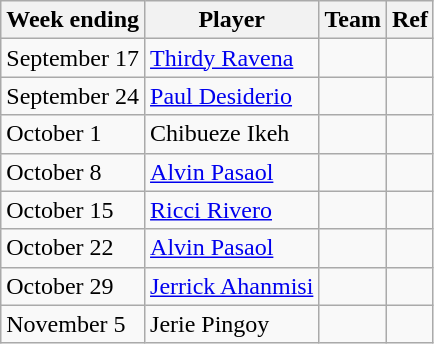<table class="wikitable">
<tr>
<th>Week ending</th>
<th>Player</th>
<th>Team</th>
<th>Ref</th>
</tr>
<tr>
<td>September 17</td>
<td> <a href='#'>Thirdy Ravena</a></td>
<td></td>
<td></td>
</tr>
<tr>
<td>September 24</td>
<td> <a href='#'>Paul Desiderio</a></td>
<td></td>
<td></td>
</tr>
<tr>
<td>October 1</td>
<td> Chibueze Ikeh</td>
<td></td>
<td></td>
</tr>
<tr>
<td>October 8</td>
<td> <a href='#'>Alvin Pasaol</a></td>
<td></td>
<td></td>
</tr>
<tr>
<td>October 15</td>
<td> <a href='#'>Ricci Rivero</a></td>
<td></td>
<td></td>
</tr>
<tr>
<td>October 22</td>
<td> <a href='#'>Alvin Pasaol</a></td>
<td></td>
<td></td>
</tr>
<tr>
<td>October 29</td>
<td> <a href='#'>Jerrick Ahanmisi</a></td>
<td></td>
<td></td>
</tr>
<tr>
<td>November 5</td>
<td> Jerie Pingoy</td>
<td></td>
<td></td>
</tr>
</table>
